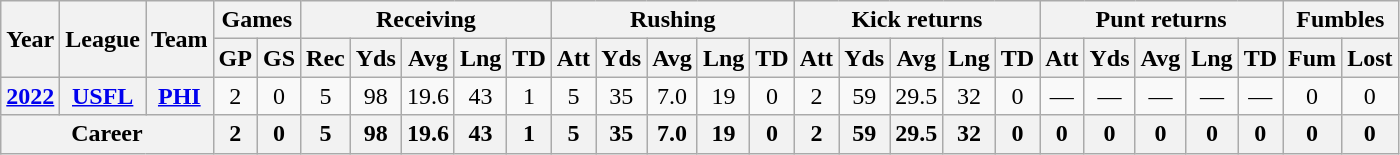<table class="wikitable" style="text-align:center;">
<tr>
<th rowspan="2">Year</th>
<th rowspan="2">League</th>
<th rowspan="2">Team</th>
<th colspan="2">Games</th>
<th colspan="5">Receiving</th>
<th colspan="5">Rushing</th>
<th colspan="5">Kick returns</th>
<th colspan="5">Punt returns</th>
<th colspan="2">Fumbles</th>
</tr>
<tr>
<th>GP</th>
<th>GS</th>
<th>Rec</th>
<th>Yds</th>
<th>Avg</th>
<th>Lng</th>
<th>TD</th>
<th>Att</th>
<th>Yds</th>
<th>Avg</th>
<th>Lng</th>
<th>TD</th>
<th>Att</th>
<th>Yds</th>
<th>Avg</th>
<th>Lng</th>
<th>TD</th>
<th>Att</th>
<th>Yds</th>
<th>Avg</th>
<th>Lng</th>
<th>TD</th>
<th>Fum</th>
<th>Lost</th>
</tr>
<tr>
<th><a href='#'>2022</a></th>
<th><a href='#'>USFL</a></th>
<th><a href='#'>PHI</a></th>
<td>2</td>
<td>0</td>
<td>5</td>
<td>98</td>
<td>19.6</td>
<td>43</td>
<td>1</td>
<td>5</td>
<td>35</td>
<td>7.0</td>
<td>19</td>
<td>0</td>
<td>2</td>
<td>59</td>
<td>29.5</td>
<td>32</td>
<td>0</td>
<td>—</td>
<td>—</td>
<td>—</td>
<td>—</td>
<td>—</td>
<td>0</td>
<td>0</td>
</tr>
<tr>
<th colspan="3">Career </th>
<th>2</th>
<th>0</th>
<th>5</th>
<th>98</th>
<th>19.6</th>
<th>43</th>
<th>1</th>
<th>5</th>
<th>35</th>
<th>7.0</th>
<th>19</th>
<th>0</th>
<th>2</th>
<th>59</th>
<th>29.5</th>
<th>32</th>
<th>0</th>
<th>0</th>
<th 0>0</th>
<th>0</th>
<th 0>0</th>
<th>0</th>
<th>0</th>
<th>0</th>
</tr>
</table>
